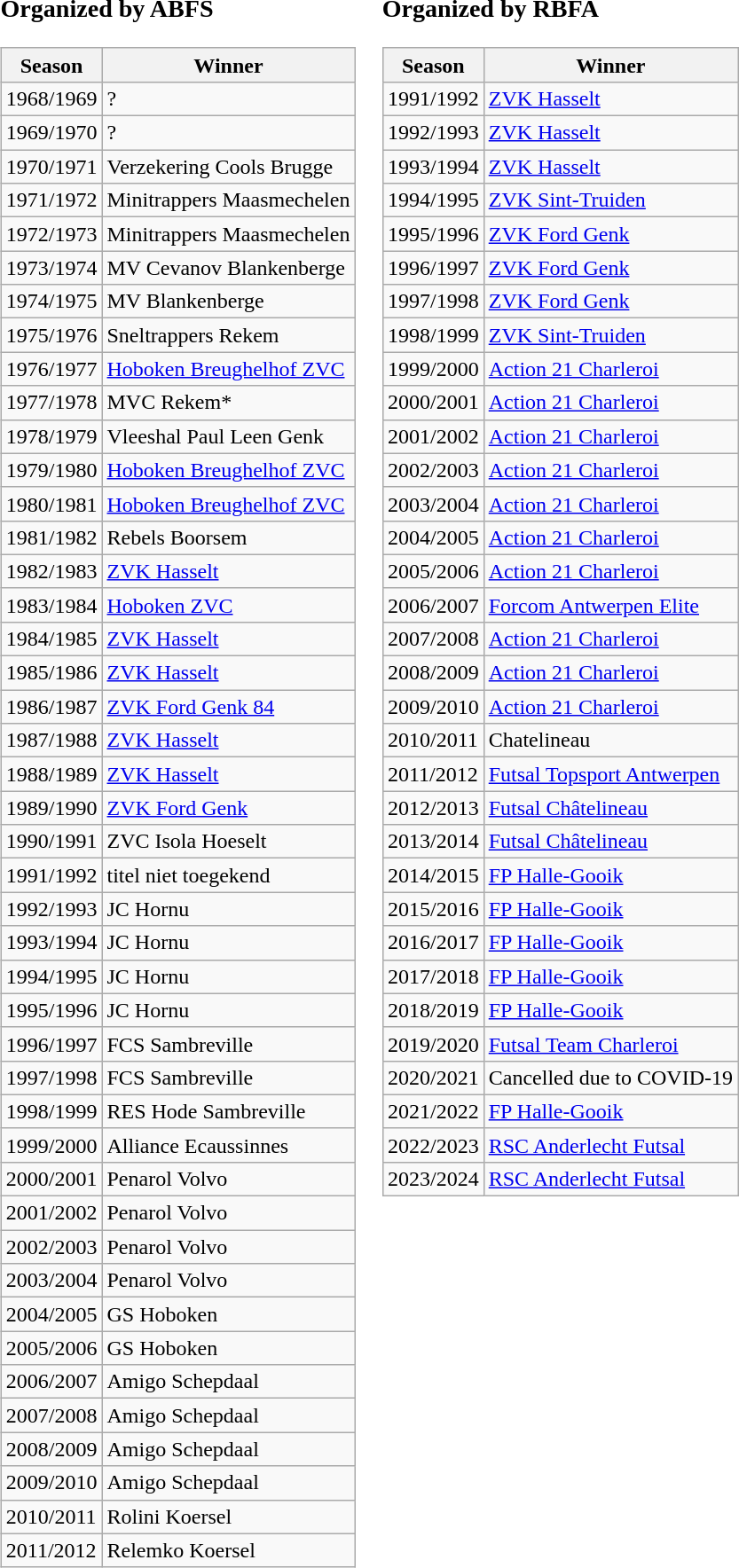<table>
<tr>
<td valign="top" width=0%><br><h3>Organized by ABFS</h3><table class="wikitable sortable">
<tr>
<th>Season</th>
<th>Winner</th>
</tr>
<tr>
<td>1968/1969</td>
<td>?</td>
</tr>
<tr>
<td>1969/1970</td>
<td>?</td>
</tr>
<tr>
<td>1970/1971</td>
<td>Verzekering Cools Brugge</td>
</tr>
<tr>
<td>1971/1972</td>
<td>Minitrappers Maasmechelen</td>
</tr>
<tr>
<td>1972/1973</td>
<td>Minitrappers Maasmechelen</td>
</tr>
<tr>
<td>1973/1974</td>
<td>MV Cevanov Blankenberge</td>
</tr>
<tr>
<td>1974/1975</td>
<td>MV Blankenberge</td>
</tr>
<tr>
<td>1975/1976</td>
<td>Sneltrappers Rekem</td>
</tr>
<tr>
<td>1976/1977</td>
<td><a href='#'>Hoboken Breughelhof ZVC</a></td>
</tr>
<tr>
<td>1977/1978</td>
<td>MVC Rekem*</td>
</tr>
<tr>
<td>1978/1979</td>
<td>Vleeshal Paul Leen Genk</td>
</tr>
<tr>
<td>1979/1980</td>
<td><a href='#'>Hoboken Breughelhof ZVC</a></td>
</tr>
<tr>
<td>1980/1981</td>
<td><a href='#'>Hoboken Breughelhof ZVC</a></td>
</tr>
<tr>
<td>1981/1982</td>
<td>Rebels Boorsem</td>
</tr>
<tr>
<td>1982/1983</td>
<td><a href='#'>ZVK Hasselt</a></td>
</tr>
<tr>
<td>1983/1984</td>
<td><a href='#'>Hoboken ZVC</a></td>
</tr>
<tr>
<td>1984/1985</td>
<td><a href='#'>ZVK Hasselt</a></td>
</tr>
<tr>
<td>1985/1986</td>
<td><a href='#'>ZVK Hasselt</a></td>
</tr>
<tr>
<td>1986/1987</td>
<td><a href='#'>ZVK Ford Genk 84</a></td>
</tr>
<tr>
<td>1987/1988</td>
<td><a href='#'>ZVK Hasselt</a></td>
</tr>
<tr>
<td>1988/1989</td>
<td><a href='#'>ZVK Hasselt</a></td>
</tr>
<tr>
<td>1989/1990</td>
<td><a href='#'>ZVK Ford Genk</a></td>
</tr>
<tr>
<td>1990/1991</td>
<td>ZVC Isola Hoeselt</td>
</tr>
<tr>
<td>1991/1992</td>
<td>titel niet toegekend</td>
</tr>
<tr>
<td>1992/1993</td>
<td>JC Hornu</td>
</tr>
<tr>
<td>1993/1994</td>
<td>JC Hornu</td>
</tr>
<tr>
<td>1994/1995</td>
<td>JC Hornu</td>
</tr>
<tr>
<td>1995/1996</td>
<td>JC Hornu</td>
</tr>
<tr>
<td>1996/1997</td>
<td>FCS Sambreville</td>
</tr>
<tr>
<td>1997/1998</td>
<td>FCS Sambreville</td>
</tr>
<tr>
<td>1998/1999</td>
<td>RES Hode Sambreville</td>
</tr>
<tr>
<td>1999/2000</td>
<td>Alliance Ecaussinnes</td>
</tr>
<tr>
<td>2000/2001</td>
<td>Penarol Volvo</td>
</tr>
<tr>
<td>2001/2002</td>
<td>Penarol Volvo</td>
</tr>
<tr>
<td>2002/2003</td>
<td>Penarol Volvo</td>
</tr>
<tr>
<td>2003/2004</td>
<td>Penarol Volvo</td>
</tr>
<tr>
<td>2004/2005</td>
<td>GS Hoboken</td>
</tr>
<tr>
<td>2005/2006</td>
<td>GS Hoboken</td>
</tr>
<tr>
<td>2006/2007</td>
<td>Amigo Schepdaal</td>
</tr>
<tr>
<td>2007/2008</td>
<td>Amigo Schepdaal</td>
</tr>
<tr>
<td>2008/2009</td>
<td>Amigo Schepdaal</td>
</tr>
<tr>
<td>2009/2010</td>
<td>Amigo Schepdaal</td>
</tr>
<tr>
<td>2010/2011</td>
<td>Rolini Koersel</td>
</tr>
<tr>
<td>2011/2012</td>
<td>Relemko Koersel</td>
</tr>
</table>
</td>
<td valign="top" width=0%><br><h3>Organized by RBFA</h3><table class="wikitable sortable">
<tr>
<th>Season</th>
<th>Winner</th>
</tr>
<tr>
<td>1991/1992</td>
<td><a href='#'>ZVK Hasselt</a></td>
</tr>
<tr>
<td>1992/1993</td>
<td><a href='#'>ZVK Hasselt</a></td>
</tr>
<tr>
<td>1993/1994</td>
<td><a href='#'>ZVK Hasselt</a></td>
</tr>
<tr>
<td>1994/1995</td>
<td><a href='#'>ZVK Sint-Truiden</a></td>
</tr>
<tr>
<td>1995/1996</td>
<td><a href='#'>ZVK Ford Genk</a></td>
</tr>
<tr>
<td>1996/1997</td>
<td><a href='#'>ZVK Ford Genk</a></td>
</tr>
<tr>
<td>1997/1998</td>
<td><a href='#'>ZVK Ford Genk</a></td>
</tr>
<tr>
<td>1998/1999</td>
<td><a href='#'>ZVK Sint-Truiden</a></td>
</tr>
<tr>
<td>1999/2000</td>
<td><a href='#'>Action 21 Charleroi</a></td>
</tr>
<tr>
<td>2000/2001</td>
<td><a href='#'>Action 21 Charleroi</a></td>
</tr>
<tr>
<td>2001/2002</td>
<td><a href='#'>Action 21 Charleroi</a></td>
</tr>
<tr>
<td>2002/2003</td>
<td><a href='#'>Action 21 Charleroi</a></td>
</tr>
<tr>
<td>2003/2004</td>
<td><a href='#'>Action 21 Charleroi</a></td>
</tr>
<tr>
<td>2004/2005</td>
<td><a href='#'>Action 21 Charleroi</a></td>
</tr>
<tr>
<td>2005/2006</td>
<td><a href='#'>Action 21 Charleroi</a></td>
</tr>
<tr>
<td>2006/2007</td>
<td><a href='#'>Forcom Antwerpen Elite</a></td>
</tr>
<tr>
<td>2007/2008</td>
<td><a href='#'>Action 21 Charleroi</a></td>
</tr>
<tr>
<td>2008/2009</td>
<td><a href='#'>Action 21 Charleroi</a></td>
</tr>
<tr>
<td>2009/2010</td>
<td><a href='#'>Action 21 Charleroi</a></td>
</tr>
<tr>
<td>2010/2011</td>
<td>Chatelineau</td>
</tr>
<tr>
<td>2011/2012</td>
<td><a href='#'>Futsal Topsport Antwerpen</a></td>
</tr>
<tr>
<td>2012/2013</td>
<td><a href='#'>Futsal Châtelineau</a></td>
</tr>
<tr>
<td>2013/2014</td>
<td><a href='#'>Futsal Châtelineau</a></td>
</tr>
<tr>
<td>2014/2015</td>
<td><a href='#'>FP Halle-Gooik</a></td>
</tr>
<tr>
<td>2015/2016</td>
<td><a href='#'>FP Halle-Gooik</a></td>
</tr>
<tr>
<td>2016/2017</td>
<td><a href='#'>FP Halle-Gooik</a></td>
</tr>
<tr>
<td>2017/2018</td>
<td><a href='#'>FP Halle-Gooik</a></td>
</tr>
<tr>
<td>2018/2019</td>
<td><a href='#'>FP Halle-Gooik</a></td>
</tr>
<tr>
<td>2019/2020</td>
<td><a href='#'>Futsal Team Charleroi</a></td>
</tr>
<tr>
<td>2020/2021</td>
<td>Cancelled due to COVID-19</td>
</tr>
<tr>
<td>2021/2022</td>
<td><a href='#'>FP Halle-Gooik</a></td>
</tr>
<tr>
<td>2022/2023</td>
<td><a href='#'>RSC Anderlecht Futsal</a></td>
</tr>
<tr>
<td>2023/2024</td>
<td><a href='#'>RSC Anderlecht Futsal</a></td>
</tr>
</table>
</td>
</tr>
</table>
